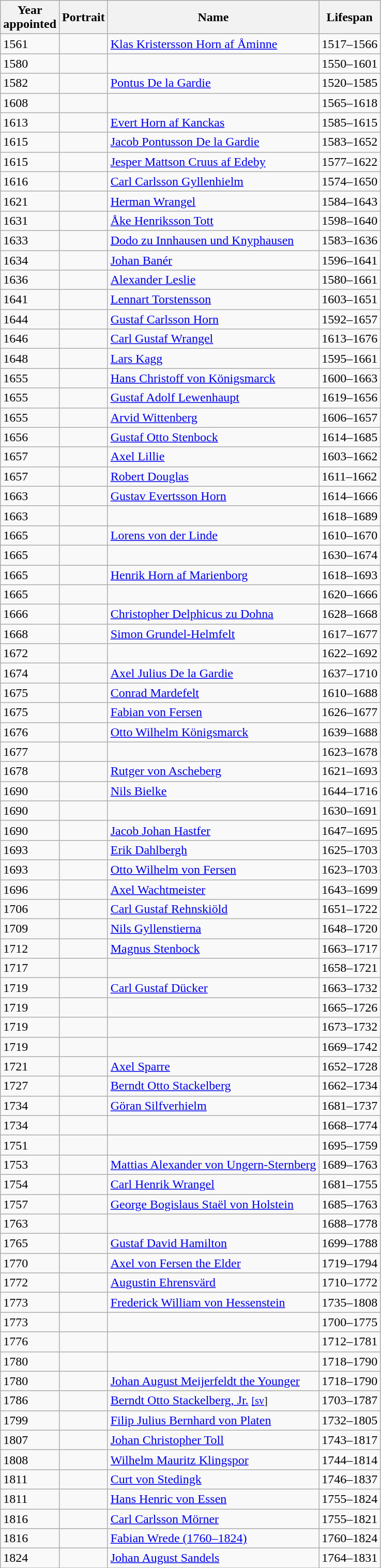<table class="wikitable sortable">
<tr>
<th>Year<br>appointed</th>
<th class=unsortable>Portrait</th>
<th>Name</th>
<th>Lifespan</th>
</tr>
<tr>
<td>1561</td>
<td></td>
<td><a href='#'>Klas Kristersson Horn af Åminne</a></td>
<td>1517–1566</td>
</tr>
<tr>
<td>1580</td>
<td></td>
<td></td>
<td>1550–1601</td>
</tr>
<tr>
<td>1582</td>
<td></td>
<td><a href='#'>Pontus De la Gardie</a></td>
<td>1520–1585</td>
</tr>
<tr>
<td>1608</td>
<td></td>
<td></td>
<td>1565–1618</td>
</tr>
<tr>
<td>1613</td>
<td></td>
<td><a href='#'>Evert Horn af Kanckas</a></td>
<td>1585–1615</td>
</tr>
<tr>
<td>1615</td>
<td></td>
<td><a href='#'>Jacob Pontusson De la Gardie</a></td>
<td>1583–1652</td>
</tr>
<tr>
<td>1615</td>
<td></td>
<td><a href='#'>Jesper Mattson Cruus af Edeby</a></td>
<td>1577–1622</td>
</tr>
<tr>
<td>1616</td>
<td></td>
<td><a href='#'>Carl Carlsson Gyllenhielm</a></td>
<td>1574–1650</td>
</tr>
<tr>
<td>1621</td>
<td></td>
<td><a href='#'>Herman Wrangel</a></td>
<td>1584–1643</td>
</tr>
<tr>
<td>1631</td>
<td></td>
<td><a href='#'>Åke Henriksson Tott</a></td>
<td>1598–1640</td>
</tr>
<tr>
<td>1633</td>
<td></td>
<td><a href='#'>Dodo zu Innhausen und Knyphausen</a></td>
<td>1583–1636</td>
</tr>
<tr>
<td>1634</td>
<td></td>
<td><a href='#'>Johan Banér</a></td>
<td>1596–1641</td>
</tr>
<tr>
<td>1636</td>
<td></td>
<td><a href='#'>Alexander Leslie</a></td>
<td>1580–1661</td>
</tr>
<tr>
<td>1641</td>
<td></td>
<td><a href='#'>Lennart Torstensson</a></td>
<td>1603–1651</td>
</tr>
<tr>
<td>1644</td>
<td></td>
<td><a href='#'>Gustaf Carlsson Horn</a></td>
<td>1592–1657</td>
</tr>
<tr>
<td>1646</td>
<td></td>
<td><a href='#'>Carl Gustaf Wrangel</a></td>
<td>1613–1676</td>
</tr>
<tr>
<td>1648</td>
<td></td>
<td><a href='#'>Lars Kagg</a></td>
<td>1595–1661</td>
</tr>
<tr>
<td>1655</td>
<td></td>
<td><a href='#'>Hans Christoff von Königsmarck</a></td>
<td>1600–1663</td>
</tr>
<tr>
<td>1655</td>
<td></td>
<td><a href='#'>Gustaf Adolf Lewenhaupt</a></td>
<td>1619–1656</td>
</tr>
<tr>
<td>1655</td>
<td></td>
<td><a href='#'>Arvid Wittenberg</a></td>
<td>1606–1657</td>
</tr>
<tr>
<td>1656</td>
<td></td>
<td><a href='#'>Gustaf Otto Stenbock</a></td>
<td>1614–1685</td>
</tr>
<tr>
<td>1657</td>
<td></td>
<td><a href='#'>Axel Lillie</a></td>
<td>1603–1662</td>
</tr>
<tr>
<td>1657</td>
<td></td>
<td><a href='#'>Robert Douglas</a></td>
<td>1611–1662</td>
</tr>
<tr>
<td>1663</td>
<td></td>
<td><a href='#'>Gustav Evertsson Horn</a></td>
<td>1614–1666</td>
</tr>
<tr>
<td>1663</td>
<td></td>
<td></td>
<td>1618–1689</td>
</tr>
<tr>
<td>1665</td>
<td></td>
<td><a href='#'>Lorens von der Linde</a></td>
<td>1610–1670</td>
</tr>
<tr>
<td>1665</td>
<td></td>
<td></td>
<td>1630–1674</td>
</tr>
<tr>
<td>1665</td>
<td></td>
<td><a href='#'>Henrik Horn af Marienborg</a></td>
<td>1618–1693</td>
</tr>
<tr>
<td>1665</td>
<td></td>
<td></td>
<td>1620–1666</td>
</tr>
<tr>
<td>1666</td>
<td></td>
<td><a href='#'>Christopher Delphicus zu Dohna</a></td>
<td>1628–1668</td>
</tr>
<tr>
<td>1668</td>
<td></td>
<td><a href='#'>Simon Grundel-Helmfelt</a></td>
<td>1617–1677</td>
</tr>
<tr>
<td>1672</td>
<td></td>
<td></td>
<td>1622–1692</td>
</tr>
<tr>
<td>1674</td>
<td></td>
<td><a href='#'>Axel Julius De la Gardie</a></td>
<td>1637–1710</td>
</tr>
<tr>
<td>1675</td>
<td></td>
<td><a href='#'>Conrad Mardefelt</a></td>
<td>1610–1688</td>
</tr>
<tr>
<td>1675</td>
<td></td>
<td><a href='#'>Fabian von Fersen</a></td>
<td>1626–1677</td>
</tr>
<tr>
<td>1676</td>
<td></td>
<td><a href='#'>Otto Wilhelm Königsmarck</a></td>
<td>1639–1688</td>
</tr>
<tr>
<td>1677</td>
<td></td>
<td></td>
<td>1623–1678</td>
</tr>
<tr>
<td>1678</td>
<td></td>
<td><a href='#'>Rutger von Ascheberg</a></td>
<td>1621–1693</td>
</tr>
<tr>
<td>1690</td>
<td></td>
<td><a href='#'>Nils Bielke</a></td>
<td>1644–1716</td>
</tr>
<tr>
<td>1690</td>
<td></td>
<td></td>
<td>1630–1691</td>
</tr>
<tr>
<td>1690</td>
<td></td>
<td><a href='#'>Jacob Johan Hastfer</a></td>
<td>1647–1695</td>
</tr>
<tr>
<td>1693</td>
<td></td>
<td><a href='#'>Erik Dahlbergh</a></td>
<td>1625–1703</td>
</tr>
<tr>
<td>1693</td>
<td></td>
<td><a href='#'>Otto Wilhelm von Fersen</a></td>
<td>1623–1703</td>
</tr>
<tr>
<td>1696</td>
<td></td>
<td><a href='#'>Axel Wachtmeister</a></td>
<td>1643–1699</td>
</tr>
<tr>
<td>1706</td>
<td></td>
<td><a href='#'>Carl Gustaf Rehnskiöld</a></td>
<td>1651–1722</td>
</tr>
<tr>
<td>1709</td>
<td></td>
<td><a href='#'>Nils Gyllenstierna</a></td>
<td>1648–1720</td>
</tr>
<tr>
<td>1712</td>
<td></td>
<td><a href='#'>Magnus Stenbock</a></td>
<td>1663–1717</td>
</tr>
<tr>
<td>1717</td>
<td></td>
<td></td>
<td>1658–1721</td>
</tr>
<tr>
<td>1719</td>
<td></td>
<td><a href='#'>Carl Gustaf Dücker</a></td>
<td>1663–1732</td>
</tr>
<tr>
<td>1719</td>
<td></td>
<td></td>
<td>1665–1726</td>
</tr>
<tr>
<td>1719</td>
<td></td>
<td></td>
<td>1673–1732</td>
</tr>
<tr>
<td>1719</td>
<td></td>
<td></td>
<td>1669–1742</td>
</tr>
<tr>
<td>1721</td>
<td></td>
<td><a href='#'>Axel Sparre</a></td>
<td>1652–1728</td>
</tr>
<tr>
<td>1727</td>
<td></td>
<td><a href='#'>Berndt Otto Stackelberg</a></td>
<td>1662–1734</td>
</tr>
<tr>
<td>1734</td>
<td></td>
<td><a href='#'>Göran Silfverhielm</a></td>
<td>1681–1737</td>
</tr>
<tr>
<td>1734</td>
<td></td>
<td></td>
<td>1668–1774</td>
</tr>
<tr>
<td>1751</td>
<td></td>
<td></td>
<td>1695–1759</td>
</tr>
<tr>
<td>1753</td>
<td></td>
<td><a href='#'>Mattias Alexander von Ungern-Sternberg</a></td>
<td>1689–1763</td>
</tr>
<tr>
<td>1754</td>
<td></td>
<td><a href='#'>Carl Henrik Wrangel</a></td>
<td>1681–1755</td>
</tr>
<tr>
<td>1757</td>
<td></td>
<td><a href='#'>George Bogislaus Staël von Holstein</a></td>
<td>1685–1763</td>
</tr>
<tr>
<td>1763</td>
<td></td>
<td></td>
<td>1688–1778</td>
</tr>
<tr>
<td>1765</td>
<td></td>
<td><a href='#'>Gustaf David Hamilton</a></td>
<td>1699–1788</td>
</tr>
<tr>
<td>1770</td>
<td></td>
<td><a href='#'>Axel von Fersen the Elder</a></td>
<td>1719–1794</td>
</tr>
<tr>
<td>1772</td>
<td></td>
<td><a href='#'>Augustin Ehrensvärd</a></td>
<td>1710–1772</td>
</tr>
<tr>
<td>1773</td>
<td></td>
<td><a href='#'>Frederick William von Hessenstein</a></td>
<td>1735–1808</td>
</tr>
<tr>
<td>1773</td>
<td></td>
<td></td>
<td>1700–1775</td>
</tr>
<tr>
<td>1776</td>
<td></td>
<td></td>
<td>1712–1781</td>
</tr>
<tr>
<td>1780</td>
<td></td>
<td></td>
<td>1718–1790</td>
</tr>
<tr>
<td>1780</td>
<td></td>
<td><a href='#'>Johan August Meijerfeldt the Younger</a></td>
<td>1718–1790</td>
</tr>
<tr>
<td>1786</td>
<td></td>
<td><a href='#'>Berndt Otto Stackelberg, Jr.</a> <small><a href='#'>[sv</a>]</small></td>
<td>1703–1787</td>
</tr>
<tr>
<td>1799</td>
<td></td>
<td><a href='#'>Filip Julius Bernhard von Platen</a></td>
<td>1732–1805</td>
</tr>
<tr>
<td>1807</td>
<td></td>
<td><a href='#'>Johan Christopher Toll</a></td>
<td>1743–1817</td>
</tr>
<tr>
<td>1808</td>
<td></td>
<td><a href='#'>Wilhelm Mauritz Klingspor</a></td>
<td>1744–1814</td>
</tr>
<tr>
<td>1811</td>
<td></td>
<td><a href='#'>Curt von Stedingk</a></td>
<td>1746–1837</td>
</tr>
<tr>
<td>1811</td>
<td></td>
<td><a href='#'>Hans Henric von Essen</a></td>
<td>1755–1824</td>
</tr>
<tr>
<td>1816</td>
<td></td>
<td><a href='#'>Carl Carlsson Mörner</a></td>
<td>1755–1821</td>
</tr>
<tr>
<td>1816</td>
<td></td>
<td><a href='#'>Fabian Wrede (1760–1824)</a></td>
<td>1760–1824</td>
</tr>
<tr>
<td>1824</td>
<td></td>
<td><a href='#'>Johan August Sandels</a></td>
<td>1764–1831</td>
</tr>
<tr>
</tr>
</table>
